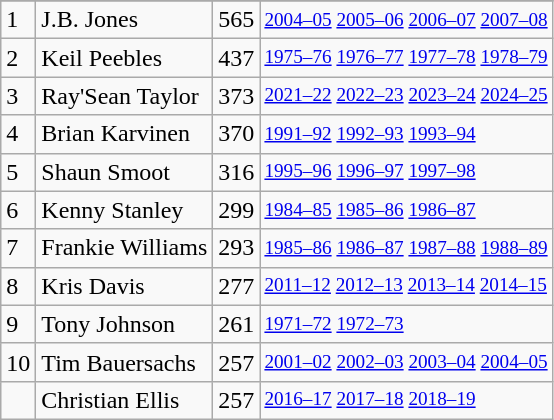<table class="wikitable">
<tr>
</tr>
<tr>
<td>1</td>
<td>J.B. Jones</td>
<td>565</td>
<td style="font-size:80%;"><a href='#'>2004–05</a> <a href='#'>2005–06</a> <a href='#'>2006–07</a> <a href='#'>2007–08</a></td>
</tr>
<tr>
<td>2</td>
<td>Keil Peebles</td>
<td>437</td>
<td style="font-size:80%;"><a href='#'>1975–76</a> <a href='#'>1976–77</a> <a href='#'>1977–78</a> <a href='#'>1978–79</a></td>
</tr>
<tr>
<td>3</td>
<td>Ray'Sean Taylor</td>
<td>373</td>
<td style="font-size:80%;"><a href='#'>2021–22</a> <a href='#'>2022–23</a> <a href='#'>2023–24</a> <a href='#'>2024–25</a></td>
</tr>
<tr>
<td>4</td>
<td>Brian Karvinen</td>
<td>370</td>
<td style="font-size:80%;"><a href='#'>1991–92</a> <a href='#'>1992–93</a> <a href='#'>1993–94</a></td>
</tr>
<tr>
<td>5</td>
<td>Shaun Smoot</td>
<td>316</td>
<td style="font-size:80%;"><a href='#'>1995–96</a> <a href='#'>1996–97</a> <a href='#'>1997–98</a></td>
</tr>
<tr>
<td>6</td>
<td>Kenny Stanley</td>
<td>299</td>
<td style="font-size:80%;"><a href='#'>1984–85</a> <a href='#'>1985–86</a> <a href='#'>1986–87</a></td>
</tr>
<tr>
<td>7</td>
<td>Frankie Williams</td>
<td>293</td>
<td style="font-size:80%;"><a href='#'>1985–86</a> <a href='#'>1986–87</a> <a href='#'>1987–88</a> <a href='#'>1988–89</a></td>
</tr>
<tr>
<td>8</td>
<td>Kris Davis</td>
<td>277</td>
<td style="font-size:80%;"><a href='#'>2011–12</a> <a href='#'>2012–13</a> <a href='#'>2013–14</a> <a href='#'>2014–15</a></td>
</tr>
<tr>
<td>9</td>
<td>Tony Johnson</td>
<td>261</td>
<td style="font-size:80%;"><a href='#'>1971–72</a> <a href='#'>1972–73</a></td>
</tr>
<tr>
<td>10</td>
<td>Tim Bauersachs</td>
<td>257</td>
<td style="font-size:80%;"><a href='#'>2001–02</a> <a href='#'>2002–03</a> <a href='#'>2003–04</a> <a href='#'>2004–05</a></td>
</tr>
<tr>
<td></td>
<td>Christian Ellis</td>
<td>257</td>
<td style="font-size:80%;"><a href='#'>2016–17</a> <a href='#'>2017–18</a> <a href='#'>2018–19</a></td>
</tr>
</table>
